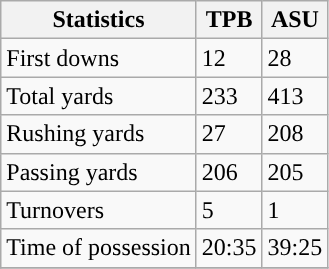<table class="wikitable" style="float: left;">
<tr>
<th>Statistics</th>
<th>TPB</th>
<th>ASU</th>
</tr>
<tr>
<td>First downs</td>
<td>12</td>
<td>28</td>
</tr>
<tr>
<td>Total yards</td>
<td>233</td>
<td>413</td>
</tr>
<tr>
<td>Rushing yards</td>
<td>27</td>
<td>208</td>
</tr>
<tr>
<td>Passing yards</td>
<td>206</td>
<td>205</td>
</tr>
<tr>
<td>Turnovers</td>
<td>5</td>
<td>1</td>
</tr>
<tr>
<td>Time of possession</td>
<td>20:35</td>
<td>39:25</td>
</tr>
<tr>
</tr>
</table>
